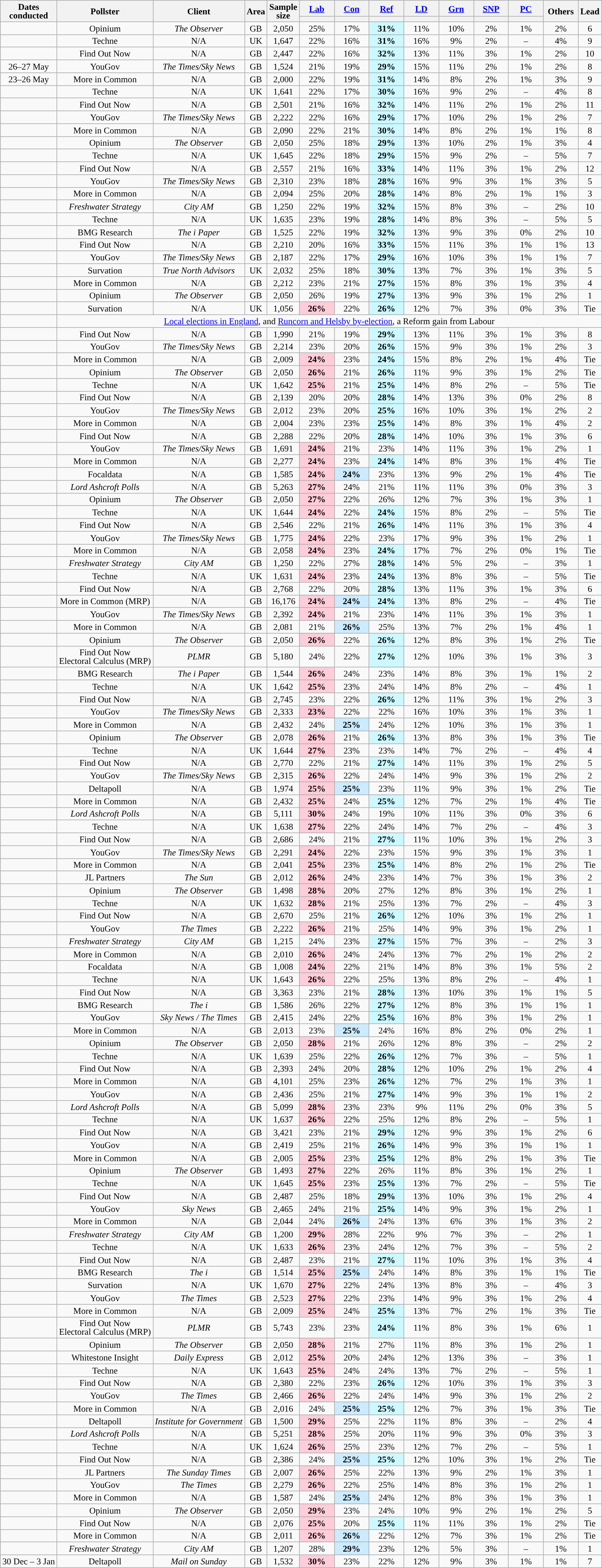<table class="wikitable sortable  mw-datatable" style="text-align:center; font-size:90%; line-height:14px;">
<tr>
<th rowspan="2">Dates<br>conducted</th>
<th rowspan="2">Pollster</th>
<th rowspan="2">Client</th>
<th rowspan="2">Area</th>
<th rowspan="2" data-sort-type="number">Sample<br>size</th>
<th class="unsortable" style="width:50px;" class="sorttop"><a href='#'>Lab</a></th>
<th class="unsortable" style="width:50px;" class="sorttop"><a href='#'>Con</a></th>
<th class="unsortable" style="width:50px;" class="sorttop"><a href='#'>Ref</a></th>
<th class="unsortable" style="width:50px;" class="sorttop"><a href='#'>LD</a></th>
<th class="unsortable" style="width:50px;" class="sorttop"><a href='#'>Grn</a></th>
<th class="unsortable" style="width:50px;" class="sorttop"><a href='#'>SNP</a></th>
<th class="unsortable" style="width:50px;" class="sorttop"><a href='#'>PC</a></th>
<th rowspan="2" class="unsortable" style="width:50px;">Others</th>
<th rowspan="2" data-sort-type="number">Lead</th>
</tr>
<tr>
<th data-sort-type="number" style="background:"></th>
<th data-sort-type="number" style="background:"></th>
<th data-sort-type="number" style="background:"></th>
<th data-sort-type="number" style="background:"></th>
<th data-sort-type="number" style="background:"></th>
<th data-sort-type="number" style="background:"></th>
<th data-sort-type="number" style="background:"></th>
</tr>
<tr>
<td></td>
<td>Opinium</td>
<td><em>The Observer</em></td>
<td>GB</td>
<td>2,050</td>
<td>25%</td>
<td>17%</td>
<td style="background:#ccf8ff; color:black;"><strong>31%</strong></td>
<td>11%</td>
<td>10%</td>
<td>2%</td>
<td>1%</td>
<td>2%</td>
<td style="background:">6</td>
</tr>
<tr>
<td></td>
<td>Techne</td>
<td>N/A</td>
<td>UK</td>
<td>1,647</td>
<td>22%</td>
<td>16%</td>
<td style="background:#ccf8ff; color:black;"><strong>31%</strong></td>
<td>16%</td>
<td>9%</td>
<td>2%</td>
<td>–</td>
<td>4%</td>
<td style="background:">9</td>
</tr>
<tr>
<td></td>
<td>Find Out Now</td>
<td>N/A</td>
<td>GB</td>
<td>2,447</td>
<td>22%</td>
<td>16%</td>
<td style="background:#ccf8ff; color: black;"><strong>32%</strong></td>
<td>13%</td>
<td>11%</td>
<td>3%</td>
<td>1%</td>
<td>2%</td>
<td style="background:">10</td>
</tr>
<tr>
<td>26–27 May</td>
<td>YouGov</td>
<td><em>The Times/Sky News</em></td>
<td>GB</td>
<td>1,524</td>
<td>21%</td>
<td>19%</td>
<td style="background:#ccf8ff; color:black;"><strong>29%</strong></td>
<td>15%</td>
<td>11%</td>
<td>2%</td>
<td>1%</td>
<td>2%</td>
<td style="background:">8</td>
</tr>
<tr>
<td>23–26 May</td>
<td>More in Common</td>
<td>N/A</td>
<td>GB</td>
<td>2,000</td>
<td>22%</td>
<td>19%</td>
<td style="background:#ccf8ff; color:black;"><strong>31%</strong></td>
<td>14%</td>
<td>8%</td>
<td>2%</td>
<td>1%</td>
<td>3%</td>
<td style="background:">9</td>
</tr>
<tr>
<td></td>
<td>Techne</td>
<td>N/A</td>
<td>UK</td>
<td>1,641</td>
<td>22%</td>
<td>17%</td>
<td style="background:#ccf8ff; color:black;"><strong>30%</strong></td>
<td>16%</td>
<td>9%</td>
<td>2%</td>
<td>–</td>
<td>4%</td>
<td style="background:">8</td>
</tr>
<tr>
<td></td>
<td>Find Out Now</td>
<td>N/A</td>
<td>GB</td>
<td>2,501</td>
<td>21%</td>
<td>16%</td>
<td style="background:#ccf8ff; color: black;"><strong>32%</strong></td>
<td>14%</td>
<td>11%</td>
<td>2%</td>
<td>1%</td>
<td>2%</td>
<td style="background:">11</td>
</tr>
<tr>
<td></td>
<td>YouGov</td>
<td><em>The Times/Sky News</em></td>
<td>GB</td>
<td>2,222</td>
<td>22%</td>
<td>16%</td>
<td style="background:#ccf8ff; color: black;"><strong>29%</strong></td>
<td>17%</td>
<td>10%</td>
<td>2%</td>
<td>1%</td>
<td>2%</td>
<td style="background:">7</td>
</tr>
<tr>
<td></td>
<td>More in Common</td>
<td>N/A</td>
<td>GB</td>
<td>2,090</td>
<td>22%</td>
<td>21%</td>
<td style="background:#ccf8ff; color:black;"><strong>30%</strong></td>
<td>14%</td>
<td>8%</td>
<td>2%</td>
<td>1%</td>
<td>1%</td>
<td style="background:">8</td>
</tr>
<tr>
<td></td>
<td>Opinium</td>
<td><em>The Observer</em></td>
<td>GB</td>
<td>2,050</td>
<td>25%</td>
<td>18%</td>
<td style="background:#ccf8ff; color:black;"><strong>29%</strong></td>
<td>13%</td>
<td>10%</td>
<td>2%</td>
<td>1%</td>
<td>3%</td>
<td style="background:">4</td>
</tr>
<tr>
<td></td>
<td>Techne</td>
<td>N/A</td>
<td>UK</td>
<td>1,645</td>
<td>22%</td>
<td>18%</td>
<td style="background:#ccf8ff; color:black;"><strong>29%</strong></td>
<td>15%</td>
<td>9%</td>
<td>2%</td>
<td>–</td>
<td>5%</td>
<td style="background:">7</td>
</tr>
<tr>
<td></td>
<td>Find Out Now</td>
<td>N/A</td>
<td>GB</td>
<td>2,557</td>
<td>21%</td>
<td>16%</td>
<td style="background:#ccf8ff; color:black;"><strong>33%</strong></td>
<td>14%</td>
<td>11%</td>
<td>3%</td>
<td>1%</td>
<td>2%</td>
<td style="background:">12</td>
</tr>
<tr>
<td></td>
<td>YouGov</td>
<td><em>The Times/Sky News</em></td>
<td>GB</td>
<td>2,310</td>
<td>23%</td>
<td>18%</td>
<td style="background:#ccf8ff; color: black;"><strong>28%</strong></td>
<td>16%</td>
<td>9%</td>
<td>3%</td>
<td>1%</td>
<td>3%</td>
<td style="background:">5</td>
</tr>
<tr>
<td></td>
<td>More in Common</td>
<td>N/A</td>
<td>GB</td>
<td>2,094</td>
<td>25%</td>
<td>20%</td>
<td style="background:#ccf8ff; color:black;"><strong>28%</strong></td>
<td>14%</td>
<td>8%</td>
<td>2%</td>
<td>1%</td>
<td>1%</td>
<td style="background:">3</td>
</tr>
<tr>
<td></td>
<td><em>Freshwater Strategy</em></td>
<td><em>City AM</em></td>
<td>GB</td>
<td>1,250</td>
<td>22%</td>
<td>19%</td>
<td style="background:#ccf8ff; color:black;"><strong>32%</strong></td>
<td>15%</td>
<td>8%</td>
<td>3%</td>
<td>–</td>
<td>2%</td>
<td style="background:">10</td>
</tr>
<tr>
<td></td>
<td>Techne</td>
<td>N/A</td>
<td>UK</td>
<td>1,635</td>
<td>23%</td>
<td>19%</td>
<td style="background:#ccf8ff; color:black;"><strong>28%</strong></td>
<td>14%</td>
<td>8%</td>
<td>3%</td>
<td>–</td>
<td>5%</td>
<td style="background:">5</td>
</tr>
<tr>
<td></td>
<td>BMG Research</td>
<td><em>The i Paper</em></td>
<td>GB</td>
<td>1,525</td>
<td>22%</td>
<td>19%</td>
<td style="background:#ccf8ff; color:black;"><strong>32%</strong></td>
<td>13%</td>
<td>9%</td>
<td>3%</td>
<td>0%</td>
<td>2%</td>
<td style="background:">10</td>
</tr>
<tr>
<td></td>
<td>Find Out Now</td>
<td>N/A</td>
<td>GB</td>
<td>2,210</td>
<td>20%</td>
<td>16%</td>
<td style="background:#ccf8ff; color:black;"><strong>33%</strong></td>
<td>15%</td>
<td>11%</td>
<td>3%</td>
<td>1%</td>
<td>1%</td>
<td style="background:">13</td>
</tr>
<tr>
<td></td>
<td>YouGov</td>
<td><em>The Times/Sky News</em></td>
<td>GB</td>
<td>2,187</td>
<td>22%</td>
<td>17%</td>
<td style="background:#ccf8ff; color: black;"><strong>29%</strong></td>
<td>16%</td>
<td>10%</td>
<td>3%</td>
<td>1%</td>
<td>1%</td>
<td style="background:">7</td>
</tr>
<tr>
<td></td>
<td>Survation</td>
<td><em>True North Advisors</em></td>
<td>UK</td>
<td>2,032</td>
<td>25%</td>
<td>18%</td>
<td style="background:#ccf8ff; color: black;"><strong>30%</strong></td>
<td>13%</td>
<td>7%</td>
<td>3%</td>
<td>1%</td>
<td>3%</td>
<td style="background:">5</td>
</tr>
<tr>
<td></td>
<td>More in Common</td>
<td>N/A</td>
<td>GB</td>
<td>2,212</td>
<td>23%</td>
<td>21%</td>
<td style="background:#ccf8ff; color: black;"><strong>27%</strong></td>
<td>15%</td>
<td>8%</td>
<td>3%</td>
<td>1%</td>
<td>3%</td>
<td style="background:">4</td>
</tr>
<tr>
<td></td>
<td>Opinium</td>
<td><em>The Observer</em></td>
<td>GB</td>
<td>2,050</td>
<td>26%</td>
<td>19%</td>
<td style="background:#ccf8ff; color: black;"><strong>27%</strong></td>
<td>13%</td>
<td>9%</td>
<td>3%</td>
<td>1%</td>
<td>2%</td>
<td style="background:">1</td>
</tr>
<tr>
<td></td>
<td>Survation</td>
<td>N/A</td>
<td>UK</td>
<td>1,056</td>
<td style="background:#ffccd9; color:black;"><strong>26%</strong></td>
<td>22%</td>
<td style="background:#ccf8ff; color: black;"><strong>26%</strong></td>
<td>12%</td>
<td>7%</td>
<td>3%</td>
<td>0%</td>
<td>3%</td>
<td data-sort-value="0">Tie</td>
</tr>
<tr>
<td></td>
<td colspan="13"><a href='#'>Local elections in England</a>, and <a href='#'>Runcorn and Helsby by-election</a>, a Reform gain from Labour</td>
</tr>
<tr>
<td></td>
<td>Find Out Now</td>
<td>N/A</td>
<td>GB</td>
<td>1,990</td>
<td>21%</td>
<td>19%</td>
<td style="background:#ccf8ff; color:black;"><strong>29%</strong></td>
<td>13%</td>
<td>11%</td>
<td>3%</td>
<td>1%</td>
<td>3%</td>
<td style="background:">8</td>
</tr>
<tr>
<td></td>
<td>YouGov</td>
<td><em>The Times/Sky News</em></td>
<td>GB</td>
<td>2,214</td>
<td>23%</td>
<td>20%</td>
<td style="background:#ccf8ff; color:black;"><strong>26%</strong></td>
<td>15%</td>
<td>9%</td>
<td>3%</td>
<td>1%</td>
<td>2%</td>
<td style="background:">3</td>
</tr>
<tr>
<td></td>
<td>More in Common</td>
<td>N/A</td>
<td>GB</td>
<td>2,009</td>
<td style="background:#ffccd9; color: black;"><strong>24%</strong></td>
<td>23%</td>
<td style="background:#ccf8ff; color:black;"><strong>24%</strong></td>
<td>15%</td>
<td>8%</td>
<td>2%</td>
<td>1%</td>
<td>4%</td>
<td>Tie</td>
</tr>
<tr>
<td></td>
<td>Opinium</td>
<td><em>The Observer</em></td>
<td>GB</td>
<td>2,050</td>
<td style="background:#ffccd9; color: black;"><strong>26%</strong></td>
<td>21%</td>
<td style="background:#ccf8ff; color: black;"><strong>26%</strong></td>
<td>11%</td>
<td>9%</td>
<td>3%</td>
<td>1%</td>
<td>2%</td>
<td data-sort-value="0">Tie</td>
</tr>
<tr>
<td></td>
<td>Techne</td>
<td>N/A</td>
<td>UK</td>
<td>1,642</td>
<td style="background:#ffccd9; color:black;"><strong>25%</strong></td>
<td>21%</td>
<td style="background:#ccf8ff; color:black;"><strong>25%</strong></td>
<td>14%</td>
<td>8%</td>
<td>2%</td>
<td>–</td>
<td>5%</td>
<td data-sort-value="0">Tie</td>
</tr>
<tr>
<td></td>
<td>Find Out Now</td>
<td>N/A</td>
<td>GB</td>
<td>2,139</td>
<td>20%</td>
<td>20%</td>
<td style="background:#ccf8ff; color:black;"><strong>28%</strong></td>
<td>14%</td>
<td>13%</td>
<td>3%</td>
<td>0%</td>
<td>2%</td>
<td style="background:">8</td>
</tr>
<tr>
<td></td>
<td>YouGov</td>
<td><em>The Times/Sky News</em></td>
<td>GB</td>
<td>2,012</td>
<td>23%</td>
<td>20%</td>
<td style="background:#ccf8ff; color:black;"><strong>25%</strong></td>
<td>16%</td>
<td>10%</td>
<td>3%</td>
<td>1%</td>
<td>2%</td>
<td style="background:">2</td>
</tr>
<tr>
<td></td>
<td>More in Common</td>
<td>N/A</td>
<td>GB</td>
<td>2,004</td>
<td>23%</td>
<td>23%</td>
<td style="background:#ccf8ff; color:black;"><strong>25%</strong></td>
<td>14%</td>
<td>8%</td>
<td>3%</td>
<td>1%</td>
<td>4%</td>
<td style="background:">2</td>
</tr>
<tr>
<td></td>
<td>Find Out Now</td>
<td>N/A</td>
<td>GB</td>
<td>2,288</td>
<td>22%</td>
<td>20%</td>
<td style="background:#ccf8ff; color:black;"><strong>28%</strong></td>
<td>14%</td>
<td>10%</td>
<td>3%</td>
<td>1%</td>
<td>3%</td>
<td style="background:">6</td>
</tr>
<tr>
<td></td>
<td>YouGov</td>
<td><em>The Times/Sky News</em></td>
<td>GB</td>
<td>1,691</td>
<td style="background:#ffccd9; color: black;"><strong>24%</strong></td>
<td>21%</td>
<td>23%</td>
<td>14%</td>
<td>11%</td>
<td>3%</td>
<td>1%</td>
<td>2%</td>
<td style="background:">1</td>
</tr>
<tr>
<td></td>
<td>More in Common</td>
<td>N/A</td>
<td>GB</td>
<td>2,277</td>
<td style="background:#ffccd9; color: black;"><strong>24%</strong></td>
<td>23%</td>
<td style="background:#ccf8ff; color:black;"><strong>24%</strong></td>
<td>14%</td>
<td>8%</td>
<td>3%</td>
<td>1%</td>
<td>4%</td>
<td data-sort-value="0">Tie</td>
</tr>
<tr>
<td></td>
<td>Focaldata</td>
<td>N/A</td>
<td>GB</td>
<td>1,585</td>
<td style="background:#ffccd9; color: black;"><strong>24%</strong></td>
<td style="background:#CCEBFF; color: black;"><strong>24%</strong></td>
<td>23%</td>
<td>13%</td>
<td>9%</td>
<td>2%</td>
<td>1%</td>
<td>4%</td>
<td data-sort-value="0">Tie</td>
</tr>
<tr>
<td></td>
<td><em>Lord Ashcroft Polls</em></td>
<td>N/A</td>
<td>GB</td>
<td>5,263</td>
<td style="background:#ffccd9; color:black;"><strong>27%</strong></td>
<td>24%</td>
<td>21%</td>
<td>11%</td>
<td>11%</td>
<td>3%</td>
<td>0%</td>
<td>3%</td>
<td style="background:">3</td>
</tr>
<tr>
<td></td>
<td>Opinium</td>
<td><em>The Observer</em></td>
<td>GB</td>
<td>2,050</td>
<td style="background:#ffccd9; color: black;"><strong>27%</strong></td>
<td>22%</td>
<td>26%</td>
<td>12%</td>
<td>7%</td>
<td>3%</td>
<td>1%</td>
<td>3%</td>
<td style="background:">1</td>
</tr>
<tr>
<td></td>
<td>Techne</td>
<td>N/A</td>
<td>UK</td>
<td>1,644</td>
<td style="background:#ffccd9; color: black;"><strong>24%</strong></td>
<td>22%</td>
<td style="background:#ccf8ff; color:black;"><strong>24%</strong></td>
<td>15%</td>
<td>8%</td>
<td>2%</td>
<td>–</td>
<td>5%</td>
<td data-sort-value="0">Tie</td>
</tr>
<tr>
<td></td>
<td>Find Out Now</td>
<td>N/A</td>
<td>GB</td>
<td>2,546</td>
<td>22%</td>
<td>21%</td>
<td style="background:#ccf8ff; color:black;"><strong>26%</strong></td>
<td>14%</td>
<td>11%</td>
<td>3%</td>
<td>1%</td>
<td>3%</td>
<td style="background:">4</td>
</tr>
<tr>
<td></td>
<td>YouGov</td>
<td><em>The Times/Sky News</em></td>
<td>GB</td>
<td>1,775</td>
<td style="background:#ffccd9; color: black;"><strong>24%</strong></td>
<td>22%</td>
<td>23%</td>
<td>17%</td>
<td>9%</td>
<td>3%</td>
<td>1%</td>
<td>2%</td>
<td style="background:">1</td>
</tr>
<tr>
<td></td>
<td>More in Common</td>
<td>N/A</td>
<td>GB</td>
<td>2,058</td>
<td style="background:#ffccd9; color: black;"><strong>24%</strong></td>
<td>23%</td>
<td style="background:#ccf8ff; color:black;"><strong>24%</strong></td>
<td>17%</td>
<td>7%</td>
<td>2%</td>
<td>0%</td>
<td>1%</td>
<td data-sort-value="0">Tie</td>
</tr>
<tr>
<td></td>
<td><em>Freshwater Strategy</em></td>
<td><em>City AM</em></td>
<td>GB</td>
<td>1,250</td>
<td>22%</td>
<td>27%</td>
<td style="background:#ccf8ff; color: black;"><strong>28%</strong></td>
<td>14%</td>
<td>5%</td>
<td>2%</td>
<td>–</td>
<td>3%</td>
<td style="background:">1</td>
</tr>
<tr>
<td></td>
<td>Techne</td>
<td>N/A</td>
<td>UK</td>
<td>1,631</td>
<td style="background:#ffccd9; color: black;"><strong>24%</strong></td>
<td>23%</td>
<td style="background:#ccf8ff; color:black;"><strong>24%</strong></td>
<td>13%</td>
<td>8%</td>
<td>3%</td>
<td>–</td>
<td>5%</td>
<td data-sort-value="0">Tie</td>
</tr>
<tr>
<td></td>
<td>Find Out Now</td>
<td>N/A</td>
<td>GB</td>
<td>2,768</td>
<td>22%</td>
<td>20%</td>
<td style="background:#ccf8ff; color:black;"><strong>28%</strong></td>
<td>13%</td>
<td>11%</td>
<td>3%</td>
<td>1%</td>
<td>3%</td>
<td style="background:">6</td>
</tr>
<tr>
<td></td>
<td>More in Common (MRP)</td>
<td>N/A</td>
<td>GB</td>
<td>16,176</td>
<td style="background:#ffccd9; color: black;"><strong>24%</strong></td>
<td style="background:#CCEBFF; color: black;"><strong>24%</strong></td>
<td style="background:#CCF8FF;"><strong>24%</strong></td>
<td>13%</td>
<td>8%</td>
<td>2%</td>
<td>–</td>
<td>4%</td>
<td data-sort-value="0">Tie</td>
</tr>
<tr>
<td></td>
<td>YouGov</td>
<td><em>The Times/Sky News</em></td>
<td>GB</td>
<td>2,392</td>
<td style="background:#ffccd9; color:black;"><strong>24%</strong></td>
<td>21%</td>
<td>23%</td>
<td>14%</td>
<td>11%</td>
<td>3%</td>
<td>1%</td>
<td>3%</td>
<td style="background:">1</td>
</tr>
<tr>
<td></td>
<td>More in Common</td>
<td>N/A</td>
<td>GB</td>
<td>2,081</td>
<td>21%</td>
<td style="background:#CCEBFF; color: black;"><strong>26%</strong></td>
<td>25%</td>
<td>13%</td>
<td>7%</td>
<td>2%</td>
<td>1%</td>
<td>4%</td>
<td style="background:">1</td>
</tr>
<tr>
<td></td>
<td>Opinium</td>
<td><em>The Observer</em></td>
<td>GB</td>
<td>2,050</td>
<td style="background:#ffccd9; color: black;"><strong>26%</strong></td>
<td>22%</td>
<td style="background:#ccf8ff; color:black;"><strong>26%</strong></td>
<td>12%</td>
<td>8%</td>
<td>3%</td>
<td>1%</td>
<td>2%</td>
<td data-sort-value="0">Tie</td>
</tr>
<tr>
<td></td>
<td>Find Out Now<br>Electoral Calculus (MRP)</td>
<td><em>PLMR</em></td>
<td>GB</td>
<td>5,180</td>
<td>24%</td>
<td>22%</td>
<td style="background:#ccf8ff; color: black;"><strong>27%</strong></td>
<td>12%</td>
<td>10%</td>
<td>3%</td>
<td>1%</td>
<td>3%</td>
<td style="background:">3</td>
</tr>
<tr>
<td></td>
<td>BMG Research</td>
<td><em>The i Paper</em></td>
<td>GB</td>
<td>1,544</td>
<td style="background:#ffccd9; color: black;"><strong>26%</strong></td>
<td>24%</td>
<td>23%</td>
<td>14%</td>
<td>8%</td>
<td>3%</td>
<td>1%</td>
<td>1%</td>
<td style="background:">2</td>
</tr>
<tr>
<td></td>
<td>Techne</td>
<td>N/A</td>
<td>UK</td>
<td>1,642</td>
<td style="background:#ffccd9; color: black;"><strong>25%</strong></td>
<td>23%</td>
<td>24%</td>
<td>14%</td>
<td>8%</td>
<td>2%</td>
<td>–</td>
<td>4%</td>
<td style="background:">1</td>
</tr>
<tr>
<td></td>
<td>Find Out Now</td>
<td>N/A</td>
<td>GB</td>
<td>2,745</td>
<td>23%</td>
<td>22%</td>
<td style="background:#ccf8ff; color:black;"><strong>26%</strong></td>
<td>12%</td>
<td>11%</td>
<td>3%</td>
<td>1%</td>
<td>2%</td>
<td style="background:">3</td>
</tr>
<tr>
<td></td>
<td>YouGov</td>
<td><em>The Times/Sky News</em></td>
<td>GB</td>
<td>2,333</td>
<td style="background:#ffccd9; color:black;"><strong>23%</strong></td>
<td>22%</td>
<td>22%</td>
<td>16%</td>
<td>10%</td>
<td>3%</td>
<td>1%</td>
<td>3%</td>
<td style="background:">1</td>
</tr>
<tr>
<td></td>
<td>More in Common</td>
<td>N/A</td>
<td>GB</td>
<td>2,432</td>
<td>24%</td>
<td style="background:#CCEBFF; color: black;"><strong>25%</strong></td>
<td>24%</td>
<td>12%</td>
<td>10%</td>
<td>3%</td>
<td>1%</td>
<td>3%</td>
<td style="background:">1</td>
</tr>
<tr>
<td></td>
<td>Opinium</td>
<td><em>The Observer</em></td>
<td>GB</td>
<td>2,078</td>
<td style="background:#ffccd9; color:black;"><strong>26%</strong></td>
<td>21%</td>
<td style="background:#ccf8ff; color:black;"><strong>26%</strong></td>
<td>13%</td>
<td>8%</td>
<td>3%</td>
<td>1%</td>
<td>3%</td>
<td data-sort-value="0">Tie</td>
</tr>
<tr>
<td></td>
<td>Techne</td>
<td>N/A</td>
<td>UK</td>
<td>1,644</td>
<td style="background:#ffccd9; color: black;"><strong>27%</strong></td>
<td>23%</td>
<td>23%</td>
<td>14%</td>
<td>7%</td>
<td>2%</td>
<td>–</td>
<td>4%</td>
<td style="background:">4</td>
</tr>
<tr>
<td></td>
<td>Find Out Now</td>
<td>N/A</td>
<td>GB</td>
<td>2,770</td>
<td>22%</td>
<td>21%</td>
<td style="background:#ccf8ff; color:black;"><strong>27%</strong></td>
<td>14%</td>
<td>11%</td>
<td>3%</td>
<td>1%</td>
<td>2%</td>
<td style="background:">5</td>
</tr>
<tr>
<td></td>
<td>YouGov</td>
<td><em>The Times/Sky News</em></td>
<td>GB</td>
<td>2,315</td>
<td style="background:#ffccd9; color:black;"><strong>26%</strong></td>
<td>22%</td>
<td>24%</td>
<td>14%</td>
<td>9%</td>
<td>3%</td>
<td>1%</td>
<td>2%</td>
<td style="background:">2</td>
</tr>
<tr>
<td></td>
<td>Deltapoll</td>
<td>N/A</td>
<td>GB</td>
<td>1,974</td>
<td style="background:#ffccd9; color: black;"><strong>25%</strong></td>
<td style="background:#CCEBFF; color: black;"><strong>25%</strong></td>
<td>23%</td>
<td>11%</td>
<td>9%</td>
<td>3%</td>
<td>1%</td>
<td>2%</td>
<td data-sort-value="0">Tie</td>
</tr>
<tr>
<td></td>
<td>More in Common</td>
<td>N/A</td>
<td>GB</td>
<td>2,432</td>
<td style="background:#ffccd9; color: black;"><strong>25%</strong></td>
<td>24%</td>
<td style="background:#ccf8ff; color:black;"><strong>25%</strong></td>
<td>12%</td>
<td>7%</td>
<td>2%</td>
<td>1%</td>
<td>4%</td>
<td data-sort-value="0">Tie</td>
</tr>
<tr>
<td></td>
<td><em>Lord Ashcroft Polls</em></td>
<td>N/A</td>
<td>GB</td>
<td>5,111</td>
<td style="background:#ffccd9; color:black;"><strong>30%</strong></td>
<td>24%</td>
<td>19%</td>
<td>10%</td>
<td>11%</td>
<td>3%</td>
<td>0%</td>
<td>3%</td>
<td style="background:">6</td>
</tr>
<tr>
<td></td>
<td>Techne</td>
<td>N/A</td>
<td>UK</td>
<td>1,638</td>
<td style="background:#ffccd9; color: black;"><strong>27%</strong></td>
<td>22%</td>
<td>24%</td>
<td>14%</td>
<td>7%</td>
<td>2%</td>
<td>–</td>
<td>4%</td>
<td style="background:">3</td>
</tr>
<tr>
<td></td>
<td>Find Out Now</td>
<td>N/A</td>
<td>GB</td>
<td>2,686</td>
<td>24%</td>
<td>21%</td>
<td style="background:#ccf8ff; color:black;"><strong>27%</strong></td>
<td>11%</td>
<td>10%</td>
<td>3%</td>
<td>1%</td>
<td>2%</td>
<td style="background:">3</td>
</tr>
<tr>
<td></td>
<td>YouGov</td>
<td><em>The Times/Sky News</em></td>
<td>GB</td>
<td>2,291</td>
<td style="background:#ffccd9; color:black;"><strong>24%</strong></td>
<td>22%</td>
<td>23%</td>
<td>15%</td>
<td>9%</td>
<td>3%</td>
<td>1%</td>
<td>3%</td>
<td style="background:">1</td>
</tr>
<tr>
<td></td>
<td>More in Common</td>
<td>N/A</td>
<td>GB</td>
<td>2,041</td>
<td style="background:#ffccd9; color:black;"><strong>25%</strong></td>
<td>23%</td>
<td style="background:#ccf8ff; color:black;"><strong>25%</strong></td>
<td>14%</td>
<td>8%</td>
<td>2%</td>
<td>1%</td>
<td>2%</td>
<td data-sort-value="0">Tie</td>
</tr>
<tr>
<td></td>
<td>JL Partners</td>
<td><em>The Sun</em></td>
<td>GB</td>
<td>2,012</td>
<td style="background:#ffccd9; color:black;"><strong>26%</strong></td>
<td>24%</td>
<td>23%</td>
<td>14%</td>
<td>7%</td>
<td>3%</td>
<td>1%</td>
<td>3%</td>
<td style="background:">2</td>
</tr>
<tr>
<td></td>
<td>Opinium</td>
<td><em>The Observer</em></td>
<td>GB</td>
<td>1,498</td>
<td style="background:#ffccd9; color: black;"><strong>28%</strong></td>
<td>20%</td>
<td>27%</td>
<td>12%</td>
<td>8%</td>
<td>3%</td>
<td>1%</td>
<td>2%</td>
<td style="background:">1</td>
</tr>
<tr>
<td></td>
<td>Techne</td>
<td>N/A</td>
<td>UK</td>
<td>1,632</td>
<td style="background:#ffccd9; color: black;"><strong>28%</strong></td>
<td>21%</td>
<td>25%</td>
<td>13%</td>
<td>7%</td>
<td>2%</td>
<td>–</td>
<td>4%</td>
<td style="background:">3</td>
</tr>
<tr>
<td></td>
<td>Find Out Now</td>
<td>N/A</td>
<td>GB</td>
<td>2,670</td>
<td>25%</td>
<td>21%</td>
<td style="background:#ccf8ff; color:black;"><strong>26%</strong></td>
<td>12%</td>
<td>10%</td>
<td>3%</td>
<td>1%</td>
<td>2%</td>
<td style="background:">1</td>
</tr>
<tr>
<td></td>
<td>YouGov</td>
<td><em>The Times</em></td>
<td>GB</td>
<td>2,222</td>
<td style="background:#ffccd9; color:black;"><strong>26%</strong></td>
<td>21%</td>
<td>25%</td>
<td>14%</td>
<td>9%</td>
<td>3%</td>
<td>1%</td>
<td>2%</td>
<td style="background:">1</td>
</tr>
<tr>
<td></td>
<td><em>Freshwater Strategy</em></td>
<td><em>City AM</em></td>
<td>GB</td>
<td>1,215</td>
<td>24%</td>
<td>23%</td>
<td style="background:#ccf8ff; color: black;"><strong>27%</strong></td>
<td>15%</td>
<td>7%</td>
<td>3%</td>
<td>–</td>
<td>2%</td>
<td style="background:">3</td>
</tr>
<tr>
<td></td>
<td>More in Common</td>
<td>N/A</td>
<td>GB</td>
<td>2,010</td>
<td style="background:#ffccd9; color:black;"><strong>26%</strong></td>
<td>24%</td>
<td>24%</td>
<td>13%</td>
<td>7%</td>
<td>2%</td>
<td>1%</td>
<td>2%</td>
<td style="background:">2</td>
</tr>
<tr>
<td></td>
<td>Focaldata</td>
<td>N/A</td>
<td>GB</td>
<td>1,008</td>
<td style="background:#ffccd9; color: black;"><strong>24%</strong></td>
<td>22%</td>
<td>21%</td>
<td>14%</td>
<td>8%</td>
<td>3%</td>
<td>1%</td>
<td>5%</td>
<td style="background:">2</td>
</tr>
<tr>
<td></td>
<td>Techne</td>
<td>N/A</td>
<td>UK</td>
<td>1,643</td>
<td style="background:#ffccd9; color:black;"><strong>26%</strong></td>
<td>22%</td>
<td>25%</td>
<td>13%</td>
<td>8%</td>
<td>2%</td>
<td>–</td>
<td>4%</td>
<td style="background:">1</td>
</tr>
<tr>
<td></td>
<td>Find Out Now</td>
<td>N/A</td>
<td>GB</td>
<td>3,363</td>
<td>23%</td>
<td>21%</td>
<td style="background:#ccf8ff; color:black;"><strong>28%</strong></td>
<td>13%</td>
<td>10%</td>
<td>3%</td>
<td>1%</td>
<td>1%</td>
<td style="background:">5</td>
</tr>
<tr>
<td></td>
<td>BMG Research</td>
<td><em>The i</em></td>
<td>GB</td>
<td>1,586</td>
<td>26%</td>
<td>22%</td>
<td style="background:#ccf8ff; color:black;"><strong>27%</strong></td>
<td>12%</td>
<td>8%</td>
<td>3%</td>
<td>1%</td>
<td>1%</td>
<td style="background:">1</td>
</tr>
<tr>
<td></td>
<td>YouGov</td>
<td><em>Sky News / The Times</em></td>
<td>GB</td>
<td>2,415</td>
<td>24%</td>
<td>22%</td>
<td style="background:#ccf8ff; color:black;"><strong>25%</strong></td>
<td>16%</td>
<td>8%</td>
<td>3%</td>
<td>1%</td>
<td>2%</td>
<td style="background:">1</td>
</tr>
<tr>
<td></td>
<td>More in Common</td>
<td>N/A</td>
<td>GB</td>
<td>2,013</td>
<td>23%</td>
<td style="background:#CCEBFF; color: black;"><strong>25%</strong></td>
<td>24%</td>
<td>16%</td>
<td>8%</td>
<td>2%</td>
<td>0%</td>
<td>2%</td>
<td style="background:">1</td>
</tr>
<tr>
<td></td>
<td>Opinium</td>
<td><em>The Observer</em></td>
<td>GB</td>
<td>2,050</td>
<td style="background:#ffccd9; color:black;"><strong>28%</strong></td>
<td>21%</td>
<td>26%</td>
<td>12%</td>
<td>8%</td>
<td>3%</td>
<td>–</td>
<td>2%</td>
<td style="background:">2</td>
</tr>
<tr>
<td></td>
<td>Techne</td>
<td>N/A</td>
<td>UK</td>
<td>1,639</td>
<td>25%</td>
<td>22%</td>
<td style="background:#ccf8ff; color:black;"><strong>26%</strong></td>
<td>12%</td>
<td>7%</td>
<td>3%</td>
<td>–</td>
<td>5%</td>
<td style="background:">1</td>
</tr>
<tr>
<td></td>
<td>Find Out Now</td>
<td>N/A</td>
<td>GB</td>
<td>2,393</td>
<td>24%</td>
<td>20%</td>
<td style="background:#ccf8ff; color:black;"><strong>28%</strong></td>
<td>12%</td>
<td>10%</td>
<td>2%</td>
<td>1%</td>
<td>2%</td>
<td style="background:">4</td>
</tr>
<tr>
<td></td>
<td>More in Common</td>
<td>N/A</td>
<td>GB</td>
<td>4,101</td>
<td>25%</td>
<td>23%</td>
<td style="background:#ccf8ff; color:black;"><strong>26%</strong></td>
<td>12%</td>
<td>7%</td>
<td>2%</td>
<td>1%</td>
<td>3%</td>
<td style="background:">1</td>
</tr>
<tr>
<td></td>
<td>YouGov</td>
<td>N/A</td>
<td>GB</td>
<td>2,436</td>
<td>25%</td>
<td>21%</td>
<td style="background:#ccf8ff; color:black;"><strong>27%</strong></td>
<td>14%</td>
<td>9%</td>
<td>3%</td>
<td>1%</td>
<td>1%</td>
<td style="background:">2</td>
</tr>
<tr>
<td></td>
<td><em>Lord Ashcroft Polls</em></td>
<td>N/A</td>
<td>GB</td>
<td>5,099</td>
<td style="background:#ffccd9; color:black;"><strong>28%</strong></td>
<td>23%</td>
<td>23%</td>
<td>9%</td>
<td>11%</td>
<td>2%</td>
<td>0%</td>
<td>3%</td>
<td style="background:">5</td>
</tr>
<tr>
<td></td>
<td>Techne</td>
<td>N/A</td>
<td>UK</td>
<td>1,637</td>
<td style="background:#ffccd9; color:black;"><strong>26%</strong></td>
<td>22%</td>
<td>25%</td>
<td>12%</td>
<td>8%</td>
<td>2%</td>
<td>–</td>
<td>5%</td>
<td style="background:">1</td>
</tr>
<tr>
<td></td>
<td>Find Out Now</td>
<td>N/A</td>
<td>GB</td>
<td>3,421</td>
<td>23%</td>
<td>21%</td>
<td style="background:#ccf8ff; color:black;"><strong>29%</strong></td>
<td>12%</td>
<td>9%</td>
<td>3%</td>
<td>1%</td>
<td>2%</td>
<td style="background:">6</td>
</tr>
<tr>
<td></td>
<td>YouGov</td>
<td>N/A</td>
<td>GB</td>
<td>2,419</td>
<td>25%</td>
<td>21%</td>
<td style="background:#ccf8ff; color:black;"><strong>26%</strong></td>
<td>14%</td>
<td>9%</td>
<td>3%</td>
<td>1%</td>
<td>1%</td>
<td style="background:">1</td>
</tr>
<tr>
<td></td>
<td>More in Common</td>
<td>N/A</td>
<td>GB</td>
<td>2,005</td>
<td style="background:#ffccd9; color:black;"><strong>25%</strong></td>
<td>23%</td>
<td style="background:#ccf8ff; color:black;"><strong>25%</strong></td>
<td>12%</td>
<td>8%</td>
<td>2%</td>
<td>1%</td>
<td>3%</td>
<td data-sort-value="0">Tie</td>
</tr>
<tr>
<td></td>
<td>Opinium</td>
<td><em>The Observer</em></td>
<td>GB</td>
<td>1,493</td>
<td style="background:#ffccd9; color:black;"><strong>27%</strong></td>
<td>22%</td>
<td>26%</td>
<td>11%</td>
<td>8%</td>
<td>3%</td>
<td>1%</td>
<td>2%</td>
<td style="background:">1</td>
</tr>
<tr>
<td></td>
<td>Techne</td>
<td>N/A</td>
<td>UK</td>
<td>1,645</td>
<td style="background:#ffccd9; color: black;"><strong>25%</strong></td>
<td>23%</td>
<td style="background:#ccf8ff; color:black;"><strong>25%</strong></td>
<td>13%</td>
<td>7%</td>
<td>2%</td>
<td>–</td>
<td>5%</td>
<td data-sort-value="0">Tie</td>
</tr>
<tr>
<td></td>
<td>Find Out Now</td>
<td>N/A</td>
<td>GB</td>
<td>2,487</td>
<td>25%</td>
<td>18%</td>
<td style="background:#ccf8ff; color:black;"><strong>29%</strong></td>
<td>13%</td>
<td>10%</td>
<td>3%</td>
<td>1%</td>
<td>2%</td>
<td style="background:">4</td>
</tr>
<tr>
<td></td>
<td>YouGov</td>
<td><em>Sky News</em></td>
<td>GB</td>
<td>2,465</td>
<td>24%</td>
<td>21%</td>
<td style="background:#ccf8ff; color:black;"><strong>25%</strong></td>
<td>14%</td>
<td>9%</td>
<td>3%</td>
<td>1%</td>
<td>2%</td>
<td style="background:">1</td>
</tr>
<tr>
<td></td>
<td>More in Common</td>
<td>N/A</td>
<td>GB</td>
<td>2,044</td>
<td>24%</td>
<td style="background:#CCEBFF; color: black;"><strong>26%</strong></td>
<td>24%</td>
<td>13%</td>
<td>6%</td>
<td>3%</td>
<td>1%</td>
<td>3%</td>
<td style="background:">2</td>
</tr>
<tr>
<td></td>
<td><em>Freshwater Strategy</em></td>
<td><em>City AM</em></td>
<td>GB</td>
<td>1,200</td>
<td style="background:#ffccd9; color: black;"><strong>29%</strong></td>
<td>28%</td>
<td>22%</td>
<td>9%</td>
<td>7%</td>
<td>3%</td>
<td>–</td>
<td>2%</td>
<td style="background:">1</td>
</tr>
<tr>
<td></td>
<td>Techne</td>
<td>N/A</td>
<td>UK</td>
<td>1,633</td>
<td style="background:#ffccd9; color: black;"><strong>26%</strong></td>
<td>23%</td>
<td>24%</td>
<td>12%</td>
<td>7%</td>
<td>3%</td>
<td>–</td>
<td>5%</td>
<td style="background:">2</td>
</tr>
<tr>
<td></td>
<td>Find Out Now</td>
<td>N/A</td>
<td>GB</td>
<td>2,487</td>
<td>23%</td>
<td>21%</td>
<td style="background:#ccf8ff; color:black;"><strong>27%</strong></td>
<td>11%</td>
<td>10%</td>
<td>3%</td>
<td>1%</td>
<td>3%</td>
<td style="background:">4</td>
</tr>
<tr>
<td></td>
<td>BMG Research</td>
<td><em>The i</em></td>
<td>GB</td>
<td>1,514</td>
<td style="background:#ffccd9; color:black;"><strong>25%</strong></td>
<td style="background:#CCEBFF; color:black;"><strong>25%</strong></td>
<td>24%</td>
<td>14%</td>
<td>8%</td>
<td>3%</td>
<td>1%</td>
<td>1%</td>
<td data-sort-value="0">Tie</td>
</tr>
<tr>
<td></td>
<td>Survation</td>
<td>N/A</td>
<td>UK</td>
<td>1,670</td>
<td style="background:#ffccd9; color: black;"><strong>27%</strong></td>
<td>22%</td>
<td>24%</td>
<td>13%</td>
<td>8%</td>
<td>3%</td>
<td>–</td>
<td>4%</td>
<td style="background:">3</td>
</tr>
<tr>
<td></td>
<td>YouGov</td>
<td><em>The Times</em></td>
<td>GB</td>
<td>2,523</td>
<td style="background:#ffccd9; color:black;"><strong>27%</strong></td>
<td>22%</td>
<td>23%</td>
<td>14%</td>
<td>9%</td>
<td>3%</td>
<td>1%</td>
<td>2%</td>
<td style="background:">4</td>
</tr>
<tr>
<td></td>
<td>More in Common</td>
<td>N/A</td>
<td>GB</td>
<td>2,009</td>
<td style="background:#ffccd9; color:black;"><strong>25%</strong></td>
<td>24%</td>
<td style="background:#ccf8ff; color:black;"><strong>25%</strong></td>
<td>13%</td>
<td>7%</td>
<td>2%</td>
<td>1%</td>
<td>3%</td>
<td data-sort-value="0">Tie</td>
</tr>
<tr>
<td></td>
<td>Find Out Now<br>Electoral Calculus (MRP)</td>
<td><em>PLMR</em></td>
<td>GB</td>
<td>5,743</td>
<td>23%</td>
<td>23%</td>
<td style="background:#ccf8ff; color: black;"><strong>24%</strong></td>
<td>11%</td>
<td>8%</td>
<td>3%</td>
<td>1%</td>
<td>6%</td>
<td style="background:">1</td>
</tr>
<tr>
<td></td>
<td>Opinium</td>
<td><em>The Observer</em></td>
<td>GB</td>
<td>2,050</td>
<td style="background:#ffccd9; color:black;"><strong>28%</strong></td>
<td>21%</td>
<td>27%</td>
<td>11%</td>
<td>8%</td>
<td>3%</td>
<td>1%</td>
<td>2%</td>
<td style="background:">1</td>
</tr>
<tr>
<td></td>
<td>Whitestone Insight </td>
<td><em>Daily Express</em></td>
<td>GB</td>
<td>2,012</td>
<td style="background:#ffccd9; color:black;"><strong>25%</strong></td>
<td>20%</td>
<td>24%</td>
<td>12%</td>
<td>13%</td>
<td>3%</td>
<td>–</td>
<td>3%</td>
<td style="background:">1</td>
</tr>
<tr>
<td></td>
<td>Techne</td>
<td>N/A</td>
<td>UK</td>
<td>1,643</td>
<td style="background:#ffccd9; color: black;"><strong>25%</strong></td>
<td>24%</td>
<td>24%</td>
<td>13%</td>
<td>7%</td>
<td>2%</td>
<td>–</td>
<td>5%</td>
<td style="background:">1</td>
</tr>
<tr>
<td></td>
<td>Find Out Now</td>
<td>N/A</td>
<td>GB</td>
<td>2,380</td>
<td>22%</td>
<td>23%</td>
<td style="background:#ccf8ff; color:black;"><strong>26%</strong></td>
<td>12%</td>
<td>10%</td>
<td>3%</td>
<td>1%</td>
<td>3%</td>
<td style="background:">3</td>
</tr>
<tr>
<td></td>
<td>YouGov</td>
<td><em>The Times</em></td>
<td>GB</td>
<td>2,466</td>
<td style="background:#ffccd9; color: black;"><strong>26%</strong></td>
<td>22%</td>
<td>24%</td>
<td>14%</td>
<td>9%</td>
<td>3%</td>
<td>1%</td>
<td>2%</td>
<td style="background:">2</td>
</tr>
<tr>
<td></td>
<td>More in Common</td>
<td>N/A</td>
<td>GB</td>
<td>2,016</td>
<td>24%</td>
<td style="background:#CCEBFF; color: black;"><strong>25%</strong></td>
<td style="background:#ccf8ff; color:black;"><strong>25%</strong></td>
<td>12%</td>
<td>7%</td>
<td>3%</td>
<td>1%</td>
<td>3%</td>
<td data-sort-value="0">Tie</td>
</tr>
<tr>
<td></td>
<td>Deltapoll</td>
<td><em>Institute for Government</em></td>
<td>GB</td>
<td>1,500</td>
<td style="background:#ffccd9; color: black;"><strong>29%</strong></td>
<td>25%</td>
<td>22%</td>
<td>11%</td>
<td>8%</td>
<td>3%</td>
<td>–</td>
<td>2%</td>
<td style="background:">4</td>
</tr>
<tr>
<td></td>
<td><em>Lord Ashcroft Polls</em></td>
<td>N/A</td>
<td>GB</td>
<td>5,251</td>
<td style="background:#ffccd9; color: black;"><strong>28%</strong></td>
<td>25%</td>
<td>20%</td>
<td>11%</td>
<td>9%</td>
<td>3%</td>
<td>0%</td>
<td>3%</td>
<td style="background:">3</td>
</tr>
<tr>
<td></td>
<td>Techne</td>
<td>N/A</td>
<td>UK</td>
<td>1,624</td>
<td style="background:#ffccd9; color: black;"><strong>26%</strong></td>
<td>25%</td>
<td>23%</td>
<td>12%</td>
<td>7%</td>
<td>2%</td>
<td>–</td>
<td>5%</td>
<td style="background:">1</td>
</tr>
<tr>
<td></td>
<td>Find Out Now</td>
<td>N/A</td>
<td>GB</td>
<td>2,386</td>
<td>24%</td>
<td style="background:#CCEBFF; color: black;"><strong>25%</strong></td>
<td style="background:#ccf8ff; color:black;"><strong>25%</strong></td>
<td>12%</td>
<td>10%</td>
<td>3%</td>
<td>1%</td>
<td>2%</td>
<td data-sort-value="0">Tie</td>
</tr>
<tr>
<td></td>
<td>JL Partners</td>
<td><em>The Sunday Times</em></td>
<td>GB</td>
<td>2,007</td>
<td style="background:#ffccd9; color: black;"><strong>26%</strong></td>
<td>25%</td>
<td>22%</td>
<td>13%</td>
<td>9%</td>
<td>2%</td>
<td>1%</td>
<td>3%</td>
<td style="background:">1</td>
</tr>
<tr>
<td></td>
<td>YouGov</td>
<td><em>The Times</em></td>
<td>GB</td>
<td>2,279</td>
<td style="background:#ffccd9; color:black;"><strong>26%</strong></td>
<td>22%</td>
<td>25%</td>
<td>14%</td>
<td>8%</td>
<td>3%</td>
<td>1%</td>
<td>2%</td>
<td style="background:">1</td>
</tr>
<tr>
<td></td>
<td>More in Common</td>
<td>N/A</td>
<td>GB</td>
<td>1,587</td>
<td>24%</td>
<td style="background:#CCEBFF; color: black;"><strong>25%</strong></td>
<td>24%</td>
<td>12%</td>
<td>8%</td>
<td>3%</td>
<td>1%</td>
<td>3%</td>
<td style="background:">1</td>
</tr>
<tr>
<td></td>
<td>Opinium</td>
<td><em>The Observer</em></td>
<td>GB</td>
<td>2,050</td>
<td style="background:#ffccd9; color:black;"><strong>29%</strong></td>
<td>23%</td>
<td>24%</td>
<td>10%</td>
<td>9%</td>
<td>2%</td>
<td>1%</td>
<td>2%</td>
<td style="background:">5</td>
</tr>
<tr>
<td></td>
<td>Find Out Now</td>
<td>N/A</td>
<td>GB</td>
<td>2,076</td>
<td style="background:#ffccd9; color:black;"><strong>25%</strong></td>
<td>20%</td>
<td style="background:#ccf8ff; color:black;"><strong>25%</strong></td>
<td>11%</td>
<td>11%</td>
<td>3%</td>
<td>1%</td>
<td>2%</td>
<td data-sort-value="0">Tie</td>
</tr>
<tr>
<td></td>
<td>More in Common</td>
<td>N/A</td>
<td>GB</td>
<td>2,011</td>
<td style="background:#ffccd9; color: black;"><strong>26%</strong></td>
<td style="background:#CCEBFF; color: black;"><strong>26%</strong></td>
<td>22%</td>
<td>12%</td>
<td>7%</td>
<td>3%</td>
<td>1%</td>
<td>2%</td>
<td data-sort-value="0">Tie</td>
</tr>
<tr>
<td></td>
<td><em>Freshwater Strategy</em></td>
<td><em>City AM</em></td>
<td>GB</td>
<td>1,207</td>
<td>28%</td>
<td style="background:#CCEBFF; color: black;"><strong>29%</strong></td>
<td>23%</td>
<td>12%</td>
<td>5%</td>
<td>3%</td>
<td>–</td>
<td>1%</td>
<td style="background:">1</td>
</tr>
<tr>
<td data-sort-value="2025-01-03">30 Dec – 3 Jan</td>
<td>Deltapoll</td>
<td><em>Mail on Sunday</em></td>
<td>GB</td>
<td>1,532</td>
<td style="background:#ffccd9; color:black;"><strong>30%</strong></td>
<td>23%</td>
<td>22%</td>
<td>12%</td>
<td>9%</td>
<td>3%</td>
<td>1%</td>
<td>1%</td>
<td style="background:">7</td>
</tr>
</table>
